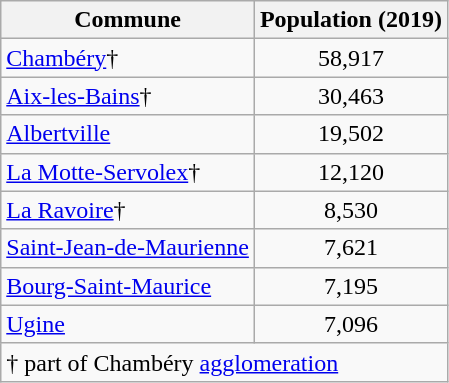<table class=wikitable>
<tr>
<th>Commune</th>
<th>Population (2019)</th>
</tr>
<tr ,>
<td><a href='#'>Chambéry</a>†</td>
<td style="text-align: center;">58,917</td>
</tr>
<tr>
<td><a href='#'>Aix-les-Bains</a>†</td>
<td style="text-align: center;">30,463</td>
</tr>
<tr>
<td><a href='#'>Albertville</a></td>
<td style="text-align: center;">19,502</td>
</tr>
<tr>
<td><a href='#'>La Motte-Servolex</a>†</td>
<td style="text-align: center;">12,120</td>
</tr>
<tr>
<td><a href='#'>La Ravoire</a>†</td>
<td style="text-align: center;">8,530</td>
</tr>
<tr>
<td><a href='#'>Saint-Jean-de-Maurienne</a></td>
<td style="text-align: center;">7,621</td>
</tr>
<tr>
<td><a href='#'>Bourg-Saint-Maurice</a></td>
<td style="text-align: center;">7,195</td>
</tr>
<tr>
<td><a href='#'>Ugine</a></td>
<td style="text-align: center;">7,096</td>
</tr>
<tr>
<td colspan=2>† part of Chambéry <a href='#'>agglomeration</a></td>
</tr>
</table>
